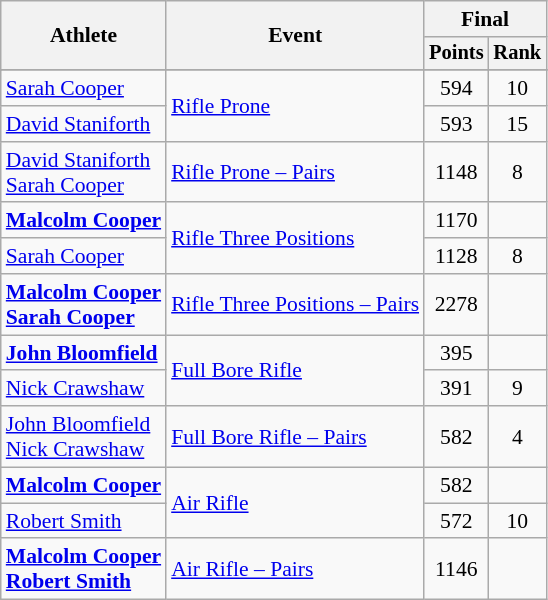<table class=wikitable style=font-size:90%>
<tr>
<th rowspan=2>Athlete</th>
<th rowspan=2>Event</th>
<th colspan=2>Final</th>
</tr>
<tr style=font-size:95%>
<th>Points</th>
<th>Rank</th>
</tr>
<tr style=font-size:95%>
</tr>
<tr align=center>
<td align=left><a href='#'>Sarah Cooper</a></td>
<td align=left rowspan=2><a href='#'>Rifle Prone</a></td>
<td>594</td>
<td>10</td>
</tr>
<tr align=center>
<td align=left><a href='#'>David Staniforth</a></td>
<td>593</td>
<td>15</td>
</tr>
<tr align=center>
<td align=left><a href='#'>David Staniforth</a><br><a href='#'>Sarah Cooper</a></td>
<td align=left><a href='#'>Rifle Prone – Pairs</a></td>
<td>1148</td>
<td>8</td>
</tr>
<tr align=center>
<td align=left><strong><a href='#'>Malcolm Cooper</a></strong></td>
<td align=left rowspan=2><a href='#'>Rifle Three Positions</a></td>
<td>1170</td>
<td></td>
</tr>
<tr align=center>
<td align=left><a href='#'>Sarah Cooper</a></td>
<td>1128</td>
<td>8</td>
</tr>
<tr align=center>
<td align=left><strong><a href='#'>Malcolm Cooper</a></strong><br><strong><a href='#'>Sarah Cooper</a></strong></td>
<td align=left><a href='#'>Rifle Three Positions – Pairs</a></td>
<td>2278</td>
<td></td>
</tr>
<tr align=center>
<td align=left><strong><a href='#'>John Bloomfield</a></strong></td>
<td align=left rowspan=2><a href='#'>Full Bore Rifle</a></td>
<td>395</td>
<td></td>
</tr>
<tr align=center>
<td align=left><a href='#'>Nick Crawshaw</a></td>
<td>391</td>
<td>9</td>
</tr>
<tr align=center>
<td align=left><a href='#'>John Bloomfield</a><br><a href='#'>Nick Crawshaw</a></td>
<td align=left><a href='#'>Full Bore Rifle – Pairs</a></td>
<td>582</td>
<td>4</td>
</tr>
<tr align=center>
<td align=left><strong><a href='#'>Malcolm Cooper</a></strong></td>
<td align=left rowspan=2><a href='#'>Air Rifle</a></td>
<td>582</td>
<td></td>
</tr>
<tr align=center>
<td align=left><a href='#'>Robert Smith</a></td>
<td>572</td>
<td>10</td>
</tr>
<tr align=center>
<td align=left><strong><a href='#'>Malcolm Cooper</a></strong><br><strong><a href='#'>Robert Smith</a></strong></td>
<td align=left><a href='#'>Air Rifle – Pairs</a></td>
<td>1146</td>
<td></td>
</tr>
</table>
